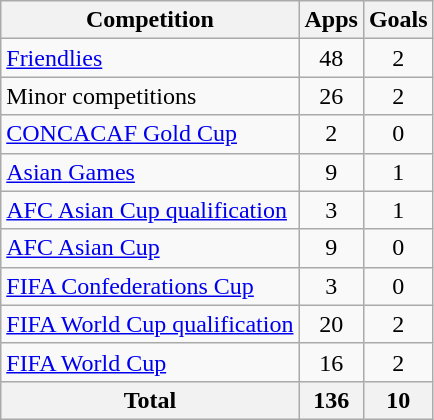<table class="wikitable" style="text-align:center">
<tr>
<th>Competition</th>
<th>Apps</th>
<th>Goals</th>
</tr>
<tr>
<td align="left"><a href='#'>Friendlies</a></td>
<td>48</td>
<td>2</td>
</tr>
<tr>
<td align="left">Minor competitions</td>
<td>26</td>
<td>2</td>
</tr>
<tr>
<td align="left"><a href='#'>CONCACAF Gold Cup</a></td>
<td>2</td>
<td>0</td>
</tr>
<tr>
<td align="left"><a href='#'>Asian Games</a></td>
<td>9</td>
<td>1</td>
</tr>
<tr>
<td align="left"><a href='#'>AFC Asian Cup qualification</a></td>
<td>3</td>
<td>1</td>
</tr>
<tr>
<td align="left"><a href='#'>AFC Asian Cup</a></td>
<td>9</td>
<td>0</td>
</tr>
<tr>
<td align="left"><a href='#'>FIFA Confederations Cup</a></td>
<td>3</td>
<td>0</td>
</tr>
<tr>
<td align="left"><a href='#'>FIFA World Cup qualification</a></td>
<td>20</td>
<td>2</td>
</tr>
<tr>
<td align="left"><a href='#'>FIFA World Cup</a></td>
<td>16</td>
<td>2</td>
</tr>
<tr>
<th>Total</th>
<th>136</th>
<th>10</th>
</tr>
</table>
